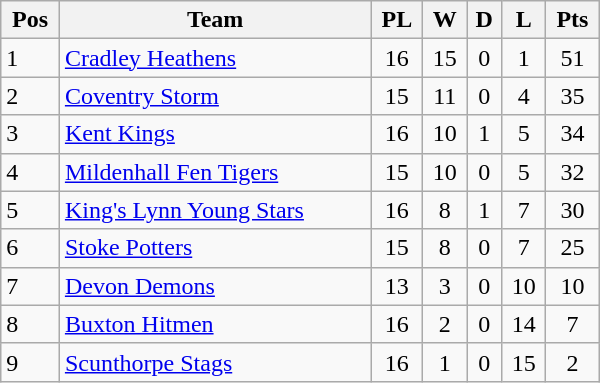<table class=wikitable width="400">
<tr>
<th>Pos</th>
<th>Team</th>
<th>PL</th>
<th>W</th>
<th>D</th>
<th>L</th>
<th>Pts</th>
</tr>
<tr>
<td>1</td>
<td><a href='#'>Cradley Heathens</a></td>
<td align="center">16</td>
<td align="center">15</td>
<td align="center">0</td>
<td align="center">1</td>
<td align="center">51</td>
</tr>
<tr>
<td>2</td>
<td><a href='#'>Coventry Storm</a></td>
<td align="center">15</td>
<td align="center">11</td>
<td align="center">0</td>
<td align="center">4</td>
<td align="center">35</td>
</tr>
<tr>
<td>3</td>
<td><a href='#'>Kent Kings</a></td>
<td align="center">16</td>
<td align="center">10</td>
<td align="center">1</td>
<td align="center">5</td>
<td align="center">34</td>
</tr>
<tr>
<td>4</td>
<td><a href='#'>Mildenhall Fen Tigers</a></td>
<td align="center">15</td>
<td align="center">10</td>
<td align="center">0</td>
<td align="center">5</td>
<td align="center">32</td>
</tr>
<tr>
<td>5</td>
<td><a href='#'>King's Lynn Young Stars</a></td>
<td align="center">16</td>
<td align="center">8</td>
<td align="center">1</td>
<td align="center">7</td>
<td align="center">30</td>
</tr>
<tr>
<td>6</td>
<td><a href='#'>Stoke Potters</a></td>
<td align="center">15</td>
<td align="center">8</td>
<td align="center">0</td>
<td align="center">7</td>
<td align="center">25</td>
</tr>
<tr>
<td>7</td>
<td><a href='#'>Devon Demons</a></td>
<td align="center">13</td>
<td align="center">3</td>
<td align="center">0</td>
<td align="center">10</td>
<td align="center">10</td>
</tr>
<tr>
<td>8</td>
<td><a href='#'>Buxton Hitmen</a></td>
<td align="center">16</td>
<td align="center">2</td>
<td align="center">0</td>
<td align="center">14</td>
<td align="center">7</td>
</tr>
<tr>
<td>9</td>
<td><a href='#'>Scunthorpe Stags</a></td>
<td align="center">16</td>
<td align="center">1</td>
<td align="center">0</td>
<td align="center">15</td>
<td align="center">2</td>
</tr>
</table>
